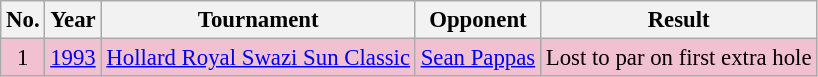<table class="wikitable" style="font-size:95%;">
<tr>
<th>No.</th>
<th>Year</th>
<th>Tournament</th>
<th>Opponent</th>
<th>Result</th>
</tr>
<tr style="background:#F2C1D1;">
<td align=center>1</td>
<td><a href='#'>1993</a></td>
<td><a href='#'>Hollard Royal Swazi Sun Classic</a></td>
<td> <a href='#'>Sean Pappas</a></td>
<td>Lost to par on first extra hole</td>
</tr>
</table>
